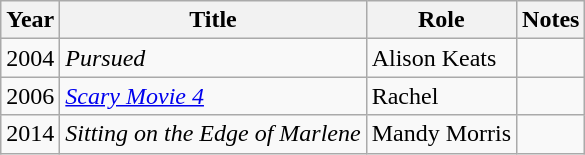<table class="wikitable sortable">
<tr>
<th>Year</th>
<th>Title</th>
<th>Role</th>
<th class="unsortable">Notes</th>
</tr>
<tr>
<td>2004</td>
<td><em>Pursued</em></td>
<td>Alison Keats</td>
<td></td>
</tr>
<tr>
<td>2006</td>
<td><em><a href='#'>Scary Movie 4</a></em></td>
<td>Rachel</td>
<td></td>
</tr>
<tr>
<td>2014</td>
<td><em>Sitting on the Edge of Marlene</em></td>
<td>Mandy Morris</td>
<td></td>
</tr>
</table>
